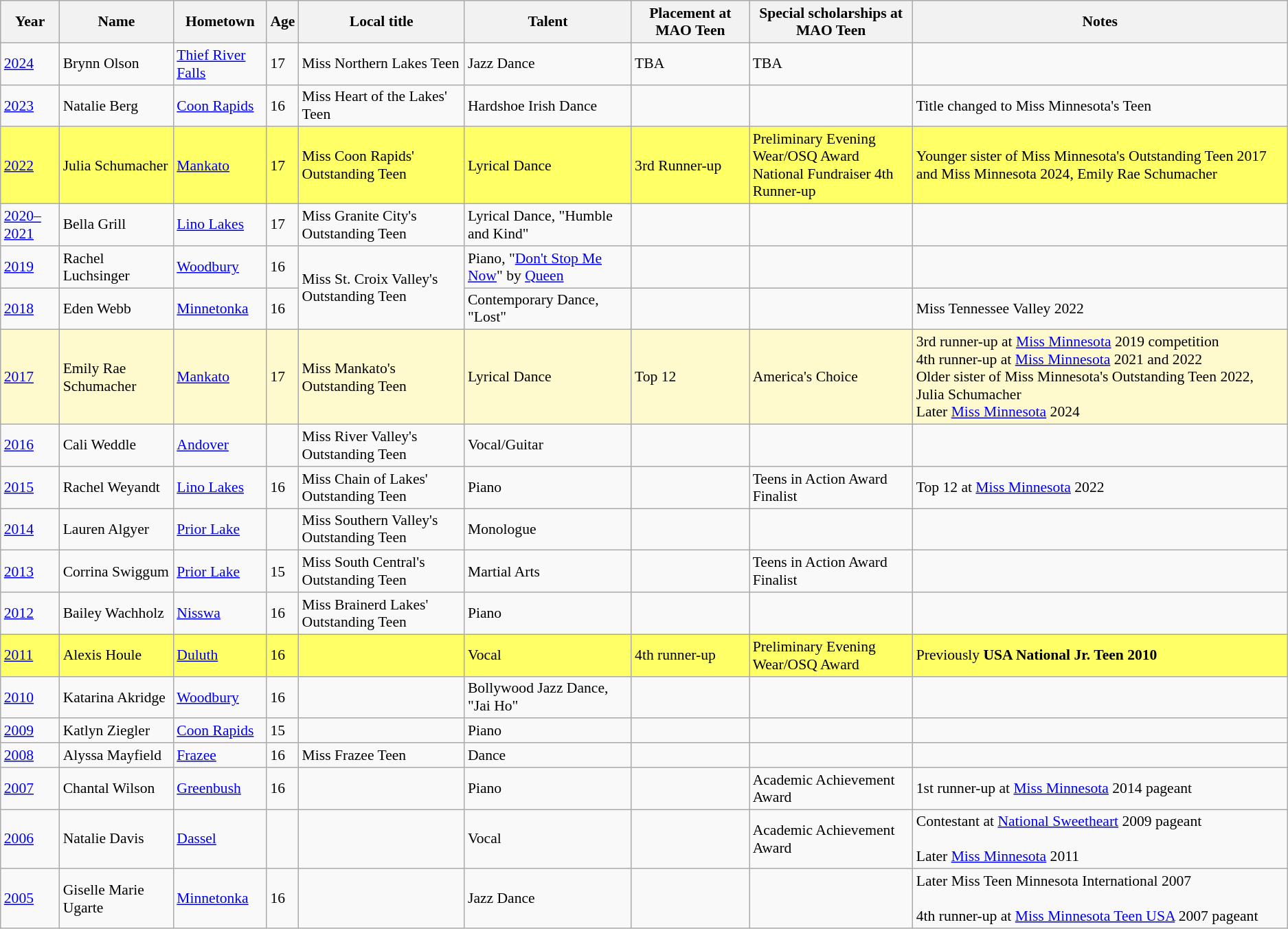<table class="wikitable sortable" style="font-size:90%;">
<tr bgcolor="#efefef">
<th>Year</th>
<th>Name</th>
<th>Hometown</th>
<th>Age</th>
<th>Local title</th>
<th>Talent</th>
<th>Placement at MAO Teen</th>
<th>Special scholarships at MAO Teen</th>
<th>Notes</th>
</tr>
<tr>
<td><a href='#'>2024</a></td>
<td>Brynn Olson</td>
<td><a href='#'>Thief River Falls</a></td>
<td>17</td>
<td>Miss Northern Lakes Teen</td>
<td>Jazz Dance</td>
<td>TBA</td>
<td>TBA</td>
<td></td>
</tr>
<tr>
<td><a href='#'>2023</a></td>
<td>Natalie Berg</td>
<td><a href='#'>Coon Rapids</a></td>
<td>16</td>
<td>Miss Heart of the Lakes' Teen</td>
<td>Hardshoe Irish Dance</td>
<td></td>
<td></td>
<td>Title changed to Miss Minnesota's Teen</td>
</tr>
<tr style="background-color:#FFFF66;">
<td><a href='#'>2022</a></td>
<td>Julia Schumacher</td>
<td><a href='#'>Mankato</a></td>
<td>17</td>
<td>Miss Coon Rapids' Outstanding Teen</td>
<td>Lyrical Dance</td>
<td>3rd Runner-up</td>
<td>Preliminary Evening Wear/OSQ Award<br>National Fundraiser 4th Runner-up</td>
<td>Younger sister of Miss Minnesota's Outstanding Teen 2017 and Miss Minnesota 2024, Emily Rae Schumacher</td>
</tr>
<tr>
<td><a href='#'>2020–2021</a></td>
<td>Bella Grill</td>
<td><a href='#'>Lino Lakes</a></td>
<td>17</td>
<td>Miss Granite City's Outstanding Teen</td>
<td>Lyrical Dance, "Humble and Kind"</td>
<td></td>
<td></td>
<td></td>
</tr>
<tr>
<td><a href='#'>2019</a></td>
<td>Rachel Luchsinger</td>
<td><a href='#'>Woodbury</a></td>
<td>16</td>
<td rowspan="2">Miss St. Croix Valley's Outstanding Teen</td>
<td>Piano, "<a href='#'>Don't Stop Me Now</a>" by <a href='#'>Queen</a></td>
<td></td>
<td></td>
<td></td>
</tr>
<tr>
<td><a href='#'>2018</a></td>
<td>Eden Webb</td>
<td><a href='#'>Minnetonka</a></td>
<td>16</td>
<td>Contemporary Dance, "Lost"</td>
<td></td>
<td></td>
<td>Miss Tennessee Valley 2022</td>
</tr>
<tr style="background-color:#FFFACD;">
<td><a href='#'>2017</a></td>
<td>Emily Rae Schumacher</td>
<td><a href='#'>Mankato</a></td>
<td>17</td>
<td>Miss Mankato's Outstanding Teen</td>
<td>Lyrical Dance</td>
<td>Top 12</td>
<td>America's Choice</td>
<td>3rd runner-up at <a href='#'>Miss Minnesota</a> 2019 competition<br>4th runner-up at <a href='#'>Miss Minnesota</a> 2021 and 2022<br>Older sister of Miss Minnesota's Outstanding Teen 2022, Julia Schumacher<br>Later <a href='#'>Miss Minnesota</a> 2024</td>
</tr>
<tr>
<td><a href='#'>2016</a></td>
<td>Cali Weddle</td>
<td><a href='#'>Andover</a></td>
<td></td>
<td>Miss River Valley's Outstanding Teen</td>
<td>Vocal/Guitar</td>
<td></td>
<td></td>
<td></td>
</tr>
<tr>
<td><a href='#'>2015</a></td>
<td>Rachel Weyandt</td>
<td><a href='#'>Lino Lakes</a></td>
<td>16</td>
<td>Miss Chain of Lakes' Outstanding Teen</td>
<td>Piano</td>
<td></td>
<td>Teens in Action Award Finalist</td>
<td>Top 12 at <a href='#'>Miss Minnesota</a> 2022</td>
</tr>
<tr>
<td><a href='#'>2014</a></td>
<td>Lauren Algyer</td>
<td><a href='#'>Prior Lake</a></td>
<td></td>
<td>Miss Southern Valley's Outstanding Teen</td>
<td>Monologue</td>
<td></td>
<td></td>
<td></td>
</tr>
<tr>
<td><a href='#'>2013</a></td>
<td>Corrina Swiggum</td>
<td><a href='#'>Prior Lake</a></td>
<td>15</td>
<td>Miss South Central's Outstanding Teen</td>
<td>Martial Arts</td>
<td></td>
<td>Teens in Action Award Finalist</td>
<td></td>
</tr>
<tr>
<td><a href='#'>2012</a></td>
<td>Bailey Wachholz</td>
<td><a href='#'>Nisswa</a></td>
<td>16</td>
<td>Miss Brainerd Lakes' Outstanding Teen</td>
<td>Piano</td>
<td></td>
<td></td>
<td></td>
</tr>
<tr style="background-color:#FFFF66;">
<td><a href='#'>2011</a></td>
<td>Alexis Houle</td>
<td><a href='#'>Duluth</a></td>
<td>16</td>
<td></td>
<td>Vocal</td>
<td>4th runner-up</td>
<td>Preliminary Evening Wear/OSQ Award</td>
<td>Previously <strong>USA National Jr. Teen 2010</strong></td>
</tr>
<tr>
<td><a href='#'>2010</a></td>
<td>Katarina Akridge</td>
<td><a href='#'>Woodbury</a></td>
<td>16</td>
<td></td>
<td>Bollywood Jazz Dance, "Jai Ho"</td>
<td></td>
<td></td>
<td></td>
</tr>
<tr>
<td><a href='#'>2009</a></td>
<td>Katlyn Ziegler</td>
<td><a href='#'>Coon Rapids</a></td>
<td>15</td>
<td></td>
<td>Piano</td>
<td></td>
<td></td>
<td></td>
</tr>
<tr>
<td><a href='#'>2008</a></td>
<td>Alyssa Mayfield</td>
<td><a href='#'>Frazee</a></td>
<td>16</td>
<td>Miss Frazee Teen</td>
<td>Dance</td>
<td></td>
<td></td>
<td></td>
</tr>
<tr>
<td><a href='#'>2007</a></td>
<td>Chantal Wilson</td>
<td><a href='#'>Greenbush</a></td>
<td>16</td>
<td></td>
<td>Piano</td>
<td></td>
<td>Academic Achievement Award</td>
<td>1st runner-up at <a href='#'>Miss Minnesota</a> 2014 pageant</td>
</tr>
<tr>
<td><a href='#'>2006</a></td>
<td>Natalie Davis</td>
<td><a href='#'>Dassel</a></td>
<td></td>
<td></td>
<td>Vocal</td>
<td></td>
<td>Academic Achievement Award</td>
<td>Contestant at <a href='#'>National Sweetheart</a> 2009 pageant<br><br>Later <a href='#'>Miss Minnesota</a> 2011</td>
</tr>
<tr>
<td><a href='#'>2005</a></td>
<td>Giselle Marie Ugarte</td>
<td><a href='#'>Minnetonka</a></td>
<td>16</td>
<td></td>
<td>Jazz Dance</td>
<td></td>
<td></td>
<td>Later Miss Teen Minnesota International 2007<br><br>4th runner-up at <a href='#'>Miss Minnesota Teen USA</a> 2007 pageant</td>
</tr>
</table>
